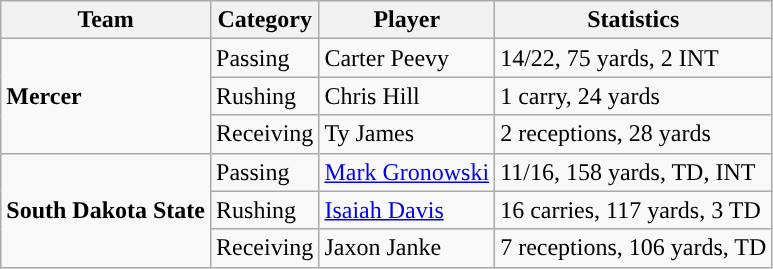<table class="wikitable" style="float: left;">
<tr>
<th>Team</th>
<th>Category</th>
<th>Player</th>
<th>Statistics</th>
</tr>
<tr>
<td rowspan=3><strong>Mercer</strong></td>
<td>Passing</td>
<td>Carter Peevy</td>
<td>14/22, 75 yards, 2 INT</td>
</tr>
<tr>
<td>Rushing</td>
<td>Chris Hill</td>
<td>1 carry, 24 yards</td>
</tr>
<tr>
<td>Receiving</td>
<td>Ty James</td>
<td>2 receptions, 28 yards</td>
</tr>
<tr>
<td rowspan=3><strong>South Dakota State</strong></td>
<td>Passing</td>
<td><a href='#'>Mark Gronowski</a></td>
<td>11/16, 158 yards, TD, INT</td>
</tr>
<tr>
<td>Rushing</td>
<td><a href='#'>Isaiah Davis</a></td>
<td>16 carries, 117 yards, 3 TD</td>
</tr>
<tr>
<td>Receiving</td>
<td>Jaxon Janke</td>
<td>7 receptions, 106 yards, TD</td>
</tr>
</table>
